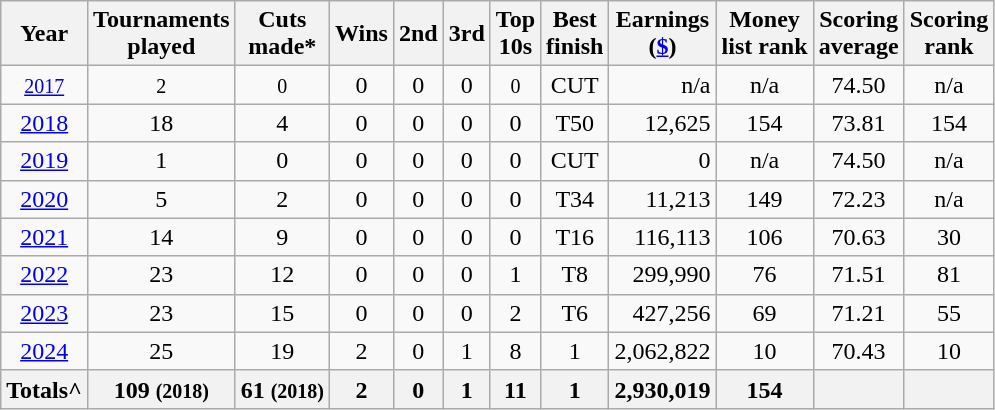<table class="wikitable" style="text-align:center; ">
<tr>
<th>Year</th>
<th>Tournaments <br>played</th>
<th>Cuts <br>made*</th>
<th>Wins</th>
<th>2nd</th>
<th>3rd</th>
<th>Top <br>10s</th>
<th>Best <br>finish</th>
<th>Earnings<br>(<a href='#'>$</a>)</th>
<th>Money<br>list rank</th>
<th>Scoring <br> average</th>
<th>Scoring<br>rank</th>
</tr>
<tr>
<td><small><a href='#'>2017</a></small></td>
<td><small>2</small></td>
<td><small>0</small></td>
<td>0</td>
<td>0</td>
<td>0</td>
<td><small>0</small></td>
<td>CUT</td>
<td align=right>n/a</td>
<td>n/a</td>
<td>74.50</td>
<td>n/a</td>
</tr>
<tr>
<td><a href='#'>2018</a></td>
<td>18</td>
<td>4</td>
<td>0</td>
<td>0</td>
<td>0</td>
<td>0</td>
<td>T50</td>
<td align=right>12,625</td>
<td>154</td>
<td>73.81</td>
<td>154</td>
</tr>
<tr>
<td><a href='#'>2019</a></td>
<td>1</td>
<td>0</td>
<td>0</td>
<td>0</td>
<td>0</td>
<td>0</td>
<td>CUT</td>
<td align=right>0</td>
<td>n/a </td>
<td>74.50</td>
<td>n/a</td>
</tr>
<tr>
<td><a href='#'>2020</a></td>
<td>5</td>
<td>2</td>
<td>0</td>
<td>0</td>
<td>0</td>
<td>0</td>
<td>T34</td>
<td align=right>11,213</td>
<td>149</td>
<td>72.23</td>
<td>n/a   </td>
</tr>
<tr>
<td><a href='#'>2021</a></td>
<td>14</td>
<td>9</td>
<td>0</td>
<td>0</td>
<td>0</td>
<td>0</td>
<td>T16</td>
<td align=right>116,113</td>
<td>106</td>
<td>70.63</td>
<td>30</td>
</tr>
<tr>
<td><a href='#'>2022</a></td>
<td>23  </td>
<td>12  </td>
<td>0</td>
<td>0</td>
<td>0</td>
<td>1</td>
<td>T8</td>
<td align=right>299,990</td>
<td>76</td>
<td>71.51</td>
<td>81</td>
</tr>
<tr>
<td><a href='#'>2023</a></td>
<td>23</td>
<td>15</td>
<td>0</td>
<td>0</td>
<td>0</td>
<td>2</td>
<td>T6</td>
<td align=right>427,256</td>
<td>69</td>
<td>71.21</td>
<td>55</td>
</tr>
<tr>
<td><a href='#'>2024</a></td>
<td>25</td>
<td>19</td>
<td>2</td>
<td>0</td>
<td>1</td>
<td>8</td>
<td>1</td>
<td align=right>2,062,822</td>
<td>10</td>
<td>70.43</td>
<td>10</td>
</tr>
<tr>
<th>Totals^</th>
<th>109 <small>(2018)</small>  </th>
<th>61 <small>(2018)</small> </th>
<th>2 </th>
<th>0 </th>
<th>1 </th>
<th>11  </th>
<th>1 </th>
<th align=right>2,930,019 </th>
<th>154 </th>
<th></th>
<th></th>
</tr>
</table>
